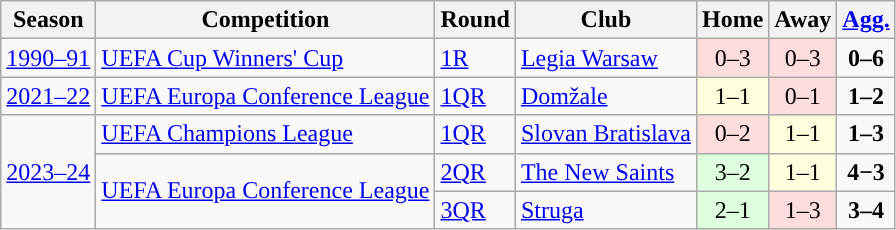<table class="wikitable">
<tr>
<th>Season</th>
<th>Competition</th>
<th>Round</th>
<th>Club</th>
<th>Home</th>
<th>Away</th>
<th><a href='#'>Agg.</a></th>
</tr>
<tr>
<td rowspan="1"><a href='#'>1990–91</a></td>
<td rowspan="1"><a href='#'>UEFA Cup Winners' Cup</a></td>
<td><a href='#'>1R</a></td>
<td> <a href='#'>Legia Warsaw</a></td>
<td style="text-align: center; background:#fdd;">0–3</td>
<td style="text-align: center; background:#fdd;">0–3</td>
<td style="text-align: center;"><strong>0–6</strong></td>
</tr>
<tr>
<td rowspan="1"><a href='#'>2021–22</a></td>
<td rowspan="1"><a href='#'>UEFA Europa Conference League</a></td>
<td><a href='#'>1QR</a></td>
<td> <a href='#'>Domžale</a></td>
<td style="text-align: center; background:#ffd;">1–1</td>
<td style="text-align: center; background:#fdd;">0–1</td>
<td style="text-align: center;"><strong>1–2</strong></td>
</tr>
<tr>
<td rowspan="3"><a href='#'>2023–24</a></td>
<td rowspan="1"><a href='#'>UEFA Champions League</a></td>
<td><a href='#'>1QR</a></td>
<td> <a href='#'>Slovan Bratislava</a></td>
<td style="text-align: center; background:#fdd;">0–2</td>
<td style="text-align: center; background:#ffd;">1–1</td>
<td style="text-align: center;"><strong>1–3</strong></td>
</tr>
<tr>
<td rowspan="2"><a href='#'>UEFA Europa Conference League</a></td>
<td><a href='#'>2QR</a></td>
<td> <a href='#'>The New Saints</a></td>
<td style="text-align: center; background:#dfd;">3–2</td>
<td style="text-align: center; background:#ffd;">1–1</td>
<td style="text-align: center;"><strong>4−3</strong></td>
</tr>
<tr>
<td><a href='#'>3QR</a></td>
<td> <a href='#'>Struga</a></td>
<td style="text-align: center; background:#dfd;">2–1</td>
<td style="text-align: center; background:#fdd;">1–3</td>
<td style="text-align: center;"><strong>3–4</strong></td>
</tr>
</table>
